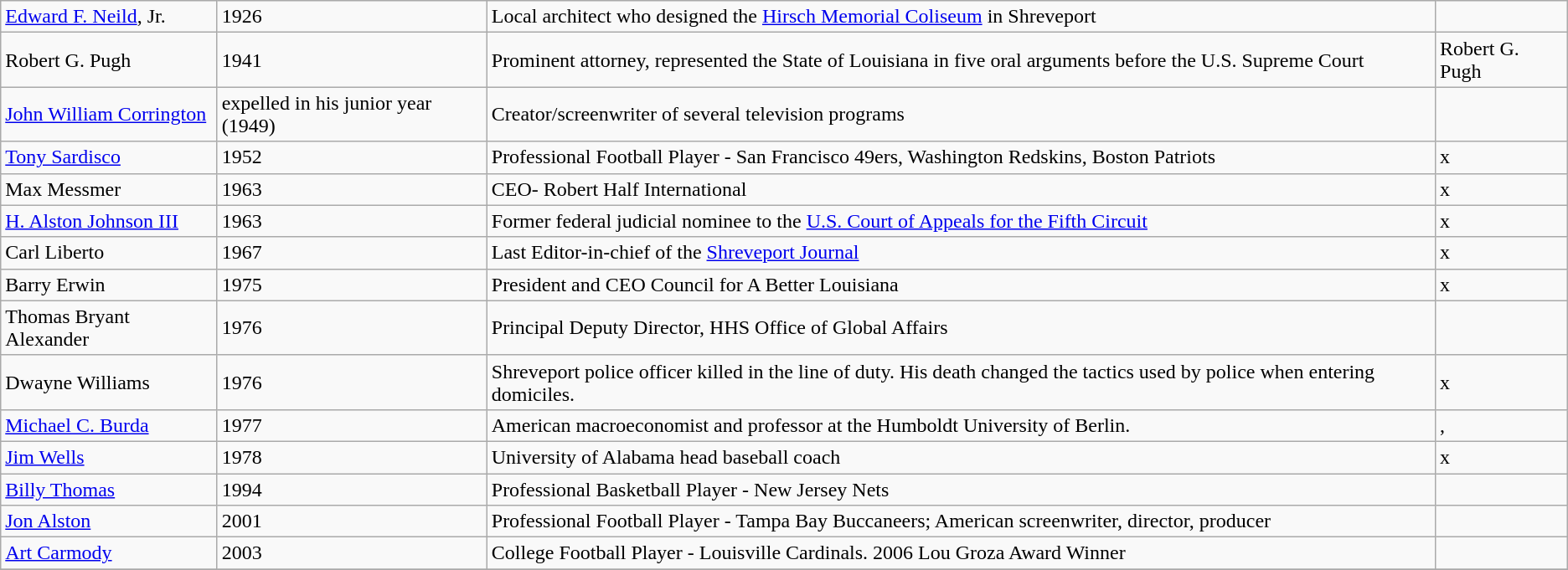<table class="wikitable">
<tr WHO PICKS THESE?>
<td><a href='#'>Edward F. Neild</a>, Jr.</td>
<td>1926</td>
<td>Local architect who designed the <a href='#'>Hirsch Memorial Coliseum</a> in Shreveport</td>
<td></td>
</tr>
<tr>
<td>Robert G. Pugh</td>
<td>1941</td>
<td>Prominent attorney, represented the State of Louisiana in five oral arguments before the U.S. Supreme Court</td>
<td>Robert G. Pugh</td>
</tr>
<tr>
<td><a href='#'>John William Corrington</a></td>
<td>expelled in his junior year (1949)</td>
<td>Creator/screenwriter of several television programs</td>
<td></td>
</tr>
<tr>
<td><a href='#'>Tony Sardisco</a></td>
<td>1952</td>
<td>Professional Football Player - San Francisco 49ers, Washington Redskins, Boston Patriots</td>
<td>x</td>
</tr>
<tr>
<td>Max Messmer</td>
<td>1963</td>
<td>CEO- Robert Half International</td>
<td>x</td>
</tr>
<tr>
<td><a href='#'>H. Alston Johnson III</a></td>
<td>1963</td>
<td>Former federal judicial nominee to the <a href='#'>U.S. Court of Appeals for the Fifth Circuit</a></td>
<td>x</td>
</tr>
<tr>
<td>Carl Liberto</td>
<td>1967</td>
<td>Last Editor-in-chief of the <a href='#'>Shreveport Journal</a></td>
<td>x</td>
</tr>
<tr>
<td>Barry Erwin</td>
<td>1975</td>
<td>President and CEO Council for A Better Louisiana</td>
<td>x</td>
</tr>
<tr>
<td>Thomas Bryant Alexander</td>
<td>1976</td>
<td>Principal Deputy Director, HHS Office of Global Affairs</td>
<td></td>
</tr>
<tr>
<td>Dwayne Williams</td>
<td>1976</td>
<td>Shreveport police officer killed in the line of duty. His death changed the tactics used by police when entering domiciles.</td>
<td>x</td>
</tr>
<tr>
<td><a href='#'>Michael C. Burda</a></td>
<td>1977</td>
<td>American macroeconomist and professor at the Humboldt University of Berlin.</td>
<td>, </td>
</tr>
<tr>
<td><a href='#'>Jim Wells</a></td>
<td>1978</td>
<td>University of Alabama head baseball coach</td>
<td>x</td>
</tr>
<tr>
<td><a href='#'>Billy Thomas</a></td>
<td>1994</td>
<td>Professional Basketball Player - New Jersey Nets</td>
<td></td>
</tr>
<tr>
<td><a href='#'>Jon Alston</a></td>
<td>2001</td>
<td>Professional Football Player - Tampa Bay Buccaneers; American screenwriter, director, producer</td>
<td></td>
</tr>
<tr>
<td><a href='#'>Art Carmody</a></td>
<td>2003</td>
<td>College Football Player - Louisville Cardinals. 2006 Lou Groza Award Winner</td>
<td></td>
</tr>
<tr>
</tr>
</table>
